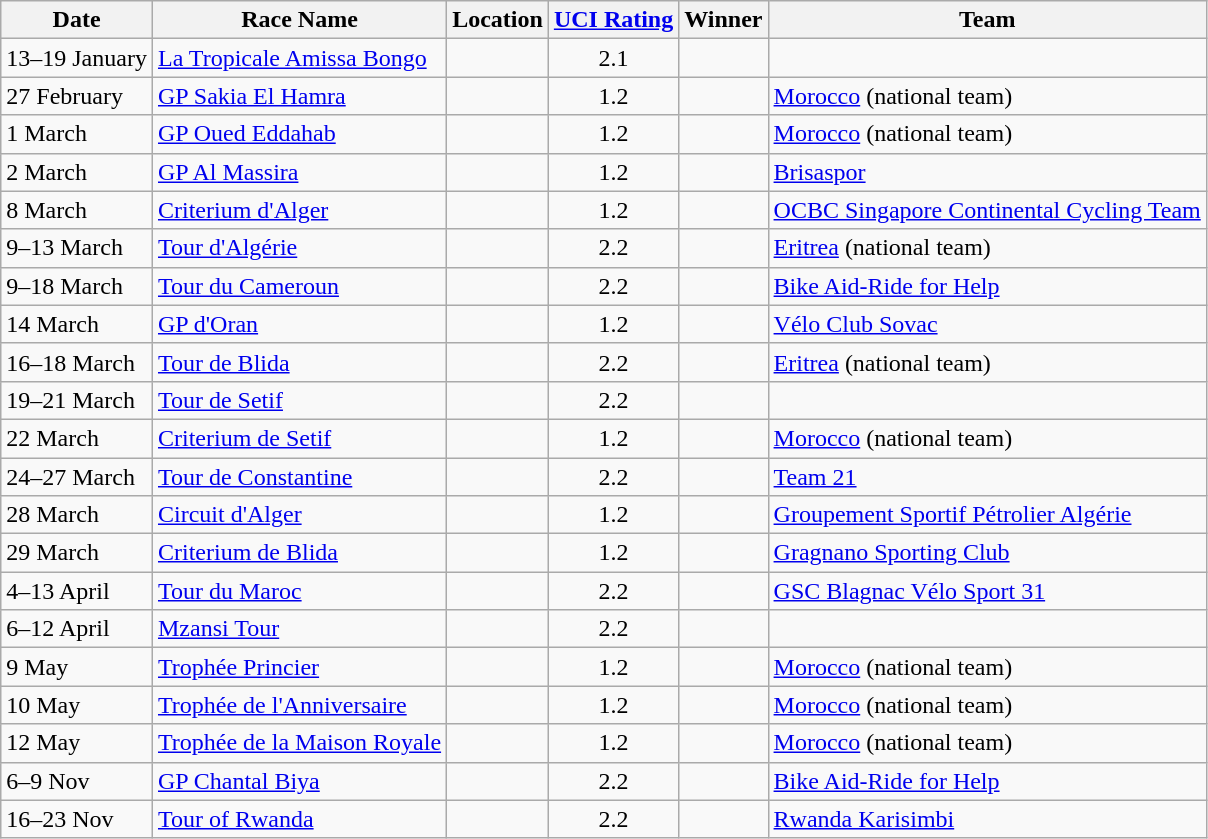<table class="wikitable sortable">
<tr>
<th>Date</th>
<th>Race Name</th>
<th>Location</th>
<th><a href='#'>UCI Rating</a></th>
<th>Winner</th>
<th>Team</th>
</tr>
<tr>
<td>13–19 January</td>
<td><a href='#'>La Tropicale Amissa Bongo</a></td>
<td></td>
<td align=center>2.1</td>
<td></td>
<td></td>
</tr>
<tr>
<td>27 February</td>
<td><a href='#'>GP Sakia El Hamra</a></td>
<td></td>
<td align=center>1.2</td>
<td></td>
<td><a href='#'>Morocco</a> (national team)</td>
</tr>
<tr>
<td>1 March</td>
<td><a href='#'>GP Oued Eddahab</a></td>
<td></td>
<td align=center>1.2</td>
<td></td>
<td><a href='#'>Morocco</a> (national team)</td>
</tr>
<tr>
<td>2 March</td>
<td><a href='#'>GP Al Massira</a></td>
<td></td>
<td align=center>1.2</td>
<td></td>
<td><a href='#'>Brisaspor</a></td>
</tr>
<tr>
<td>8 March</td>
<td><a href='#'>Criterium d'Alger</a></td>
<td></td>
<td align=center>1.2</td>
<td></td>
<td><a href='#'>OCBC Singapore Continental Cycling Team</a></td>
</tr>
<tr>
<td>9–13 March</td>
<td><a href='#'>Tour d'Algérie</a></td>
<td></td>
<td align=center>2.2</td>
<td></td>
<td><a href='#'>Eritrea</a> (national team)</td>
</tr>
<tr>
<td>9–18 March</td>
<td><a href='#'>Tour du Cameroun</a></td>
<td></td>
<td align=center>2.2</td>
<td></td>
<td><a href='#'>Bike Aid-Ride for Help</a></td>
</tr>
<tr>
<td>14 March</td>
<td><a href='#'>GP d'Oran</a></td>
<td></td>
<td align=center>1.2</td>
<td></td>
<td><a href='#'>Vélo Club Sovac</a></td>
</tr>
<tr>
<td>16–18 March</td>
<td><a href='#'>Tour de Blida</a></td>
<td></td>
<td align=center>2.2</td>
<td></td>
<td><a href='#'>Eritrea</a> (national team)</td>
</tr>
<tr>
<td>19–21 March</td>
<td><a href='#'>Tour de Setif</a></td>
<td></td>
<td align=center>2.2</td>
<td></td>
<td></td>
</tr>
<tr>
<td>22 March</td>
<td><a href='#'>Criterium de Setif</a></td>
<td></td>
<td align=center>1.2</td>
<td></td>
<td><a href='#'>Morocco</a> (national team)</td>
</tr>
<tr>
<td>24–27 March</td>
<td><a href='#'>Tour de Constantine</a></td>
<td></td>
<td align=center>2.2</td>
<td></td>
<td><a href='#'>Team 21</a></td>
</tr>
<tr>
<td>28 March</td>
<td><a href='#'>Circuit d'Alger</a></td>
<td></td>
<td align=center>1.2</td>
<td></td>
<td><a href='#'>Groupement Sportif Pétrolier Algérie</a></td>
</tr>
<tr>
<td>29 March</td>
<td><a href='#'>Criterium de Blida</a></td>
<td></td>
<td align=center>1.2</td>
<td></td>
<td><a href='#'>Gragnano Sporting Club</a></td>
</tr>
<tr>
<td>4–13 April</td>
<td><a href='#'>Tour du Maroc</a></td>
<td></td>
<td align=center>2.2</td>
<td></td>
<td><a href='#'>GSC Blagnac Vélo Sport 31</a></td>
</tr>
<tr>
<td>6–12 April</td>
<td><a href='#'>Mzansi Tour</a></td>
<td></td>
<td align=center>2.2</td>
<td></td>
<td></td>
</tr>
<tr>
<td>9 May</td>
<td><a href='#'>Trophée Princier</a></td>
<td></td>
<td align=center>1.2</td>
<td></td>
<td><a href='#'>Morocco</a> (national team)</td>
</tr>
<tr>
<td>10 May</td>
<td><a href='#'>Trophée de l'Anniversaire</a></td>
<td></td>
<td align=center>1.2</td>
<td></td>
<td><a href='#'>Morocco</a> (national team)</td>
</tr>
<tr>
<td>12 May</td>
<td><a href='#'>Trophée de la Maison Royale</a></td>
<td></td>
<td align=center>1.2</td>
<td></td>
<td><a href='#'>Morocco</a> (national team)</td>
</tr>
<tr>
<td>6–9 Nov</td>
<td><a href='#'>GP Chantal Biya</a></td>
<td></td>
<td align=center>2.2</td>
<td></td>
<td><a href='#'>Bike Aid-Ride for Help</a></td>
</tr>
<tr>
<td>16–23 Nov</td>
<td><a href='#'>Tour of Rwanda</a></td>
<td></td>
<td align=center>2.2</td>
<td></td>
<td><a href='#'>Rwanda Karisimbi</a></td>
</tr>
</table>
